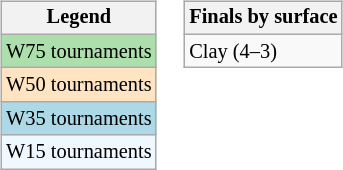<table>
<tr valign=top>
<td><br><table class="wikitable" style=font-size:85%;>
<tr>
<th>Legend</th>
</tr>
<tr style="background:#addfad;">
<td>W75 tournaments</td>
</tr>
<tr style="background:#ffe4c4;">
<td>W50 tournaments</td>
</tr>
<tr style="background:lightblue;">
<td>W35 tournaments</td>
</tr>
<tr style="background:#f0f8ff;">
<td>W15 tournaments</td>
</tr>
</table>
</td>
<td><br><table class="wikitable" style=font-size:85%;>
<tr>
<th>Finals by surface</th>
</tr>
<tr>
<td>Clay (4–3)</td>
</tr>
</table>
</td>
</tr>
</table>
